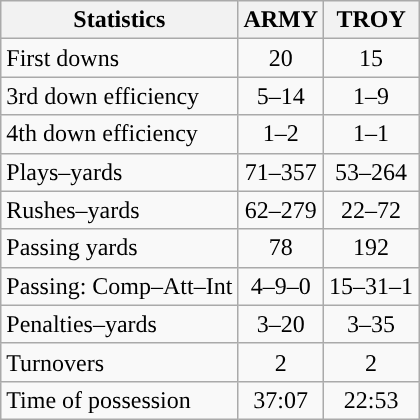<table class="wikitable">
<tr>
<th>Statistics</th>
<th>ARMY</th>
<th>TROY</th>
</tr>
<tr>
<td>First downs</td>
<td align=center>20</td>
<td align=center>15</td>
</tr>
<tr>
<td>3rd down efficiency</td>
<td align=center>5–14</td>
<td align=center>1–9</td>
</tr>
<tr>
<td>4th down efficiency</td>
<td align=center>1–2</td>
<td align=center>1–1</td>
</tr>
<tr>
<td>Plays–yards</td>
<td align=center>71–357</td>
<td align=center>53–264</td>
</tr>
<tr>
<td>Rushes–yards</td>
<td align=center>62–279</td>
<td align=center>22–72</td>
</tr>
<tr>
<td>Passing yards</td>
<td align=center>78</td>
<td align=center>192</td>
</tr>
<tr>
<td>Passing: Comp–Att–Int</td>
<td align=center>4–9–0</td>
<td align=center>15–31–1</td>
</tr>
<tr>
<td>Penalties–yards</td>
<td align=center>3–20</td>
<td align=center>3–35</td>
</tr>
<tr>
<td>Turnovers</td>
<td align=center>2</td>
<td align=center>2</td>
</tr>
<tr>
<td>Time of possession</td>
<td align=center>37:07</td>
<td align=center>22:53</td>
</tr>
</table>
